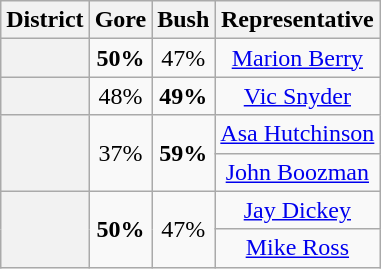<table class=wikitable>
<tr>
<th>District</th>
<th>Gore</th>
<th>Bush</th>
<th>Representative</th>
</tr>
<tr align=center>
<th></th>
<td><strong>50%</strong></td>
<td>47%</td>
<td><a href='#'>Marion Berry</a></td>
</tr>
<tr align=center>
<th></th>
<td>48%</td>
<td><strong>49%</strong></td>
<td><a href='#'>Vic Snyder</a></td>
</tr>
<tr align=center>
<th rowspan=2 ></th>
<td rowspan=2>37%</td>
<td rowspan=2><strong>59%</strong></td>
<td><a href='#'>Asa Hutchinson</a></td>
</tr>
<tr align=center>
<td><a href='#'>John Boozman</a></td>
</tr>
<tr align=center>
<th rowspan=2 ></th>
<td rowspan=2><strong>50%</strong></td>
<td rowspan=2>47%</td>
<td><a href='#'>Jay Dickey</a></td>
</tr>
<tr align=center>
<td><a href='#'>Mike Ross</a></td>
</tr>
</table>
